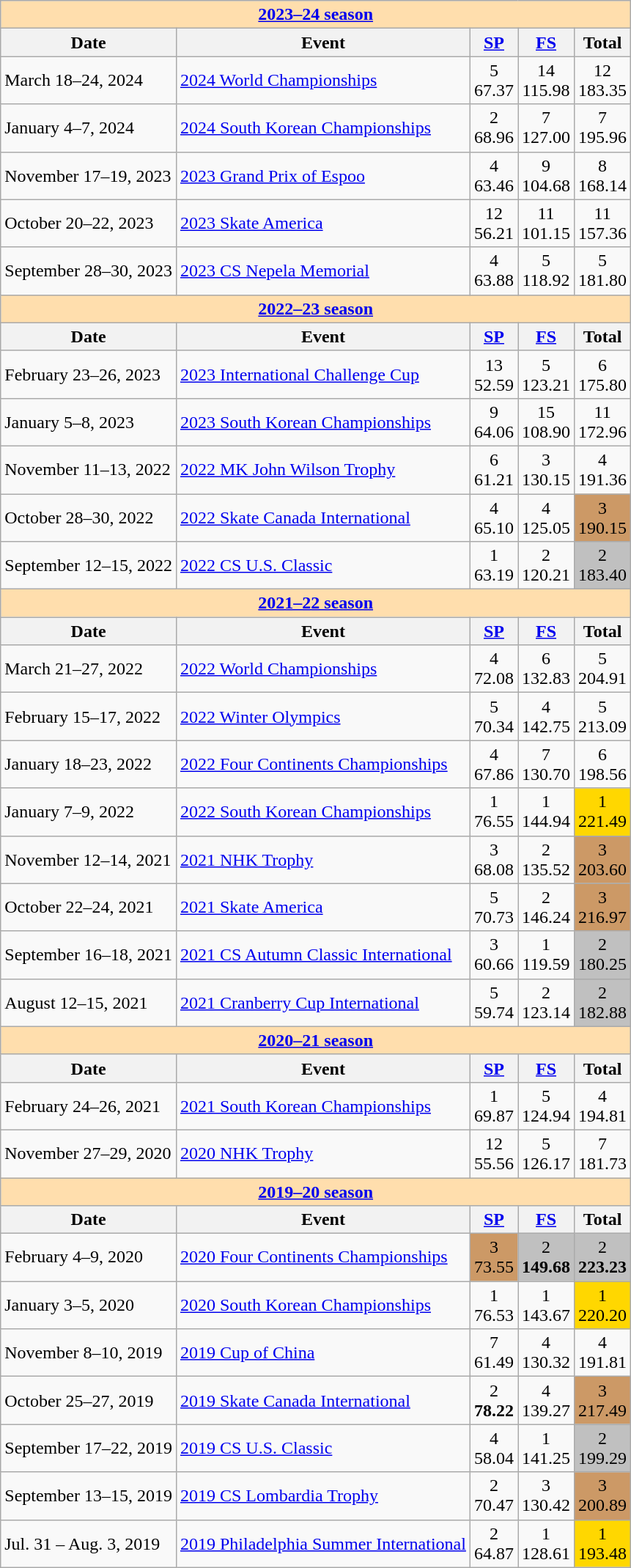<table class="wikitable">
<tr>
<th style="background-color: #ffdead; " colspan=5 align=center><a href='#'><strong>2023–24 season</strong></a></th>
</tr>
<tr>
<th>Date</th>
<th>Event</th>
<th><a href='#'>SP</a></th>
<th><a href='#'>FS</a></th>
<th>Total</th>
</tr>
<tr>
<td>March 18–24, 2024</td>
<td><a href='#'>2024 World Championships</a></td>
<td align=center>5 <br> 67.37</td>
<td align=center>14 <br> 115.98</td>
<td align=center>12 <br> 183.35</td>
</tr>
<tr>
<td>January 4–7, 2024</td>
<td><a href='#'>2024 South Korean Championships</a></td>
<td align=center>2 <br> 68.96</td>
<td align=center>7 <br> 127.00</td>
<td align=center>7 <br> 195.96</td>
</tr>
<tr>
<td>November 17–19, 2023</td>
<td><a href='#'>2023 Grand Prix of Espoo</a></td>
<td align=center>4 <br> 63.46</td>
<td align=center>9 <br> 104.68</td>
<td align=center>8 <br> 168.14</td>
</tr>
<tr>
<td>October 20–22, 2023</td>
<td><a href='#'>2023 Skate America</a></td>
<td align=center>12 <br> 56.21</td>
<td align=center>11 <br> 101.15</td>
<td align=center>11 <br> 157.36</td>
</tr>
<tr>
<td>September 28–30, 2023</td>
<td><a href='#'>2023 CS Nepela Memorial</a></td>
<td align=center>4 <br> 63.88</td>
<td align=center>5 <br> 118.92</td>
<td align=center>5 <br> 181.80</td>
</tr>
<tr>
<td style="background-color: #ffdead; " colspan=5 align=center><a href='#'><strong>2022–23 season</strong></a></td>
</tr>
<tr>
<th>Date</th>
<th>Event</th>
<th><a href='#'>SP</a></th>
<th><a href='#'>FS</a></th>
<th>Total</th>
</tr>
<tr>
<td>February 23–26, 2023</td>
<td><a href='#'>2023 International Challenge Cup</a></td>
<td align=center>13 <br> 52.59</td>
<td align=center>5 <br> 123.21</td>
<td align=center>6 <br> 175.80</td>
</tr>
<tr>
<td>January 5–8, 2023</td>
<td><a href='#'>2023 South Korean Championships</a></td>
<td align=center>9 <br> 64.06</td>
<td align=center>15 <br> 108.90</td>
<td align=center>11 <br> 172.96</td>
</tr>
<tr>
<td>November 11–13, 2022</td>
<td><a href='#'>2022 MK John Wilson Trophy</a></td>
<td align=center>6 <br> 61.21</td>
<td align=center>3 <br> 130.15</td>
<td align=center>4 <br> 191.36</td>
</tr>
<tr>
<td>October 28–30, 2022</td>
<td><a href='#'>2022 Skate Canada International</a></td>
<td align=center>4 <br> 65.10</td>
<td align=center>4 <br> 125.05</td>
<td align=center bgcolor=cc9966>3 <br> 190.15</td>
</tr>
<tr>
<td>September 12–15, 2022</td>
<td><a href='#'>2022 CS U.S. Classic</a></td>
<td align=center>1 <br> 63.19</td>
<td align=center>2 <br> 120.21</td>
<td align=center bgcolor=silver>2 <br> 183.40</td>
</tr>
<tr>
<td style="background-color: #ffdead; " colspan=5 align=center><a href='#'><strong>2021–22 season</strong></a></td>
</tr>
<tr>
<th>Date</th>
<th>Event</th>
<th><a href='#'>SP</a></th>
<th><a href='#'>FS</a></th>
<th>Total</th>
</tr>
<tr>
<td>March 21–27, 2022</td>
<td><a href='#'>2022 World Championships</a></td>
<td align=center>4 <br> 72.08</td>
<td align=center>6 <br> 132.83</td>
<td align=center>5 <br> 204.91</td>
</tr>
<tr>
<td>February 15–17, 2022</td>
<td><a href='#'>2022 Winter Olympics</a></td>
<td align=center>5 <br> 70.34</td>
<td align=center>4 <br> 142.75</td>
<td align=center>5 <br> 213.09</td>
</tr>
<tr>
<td>January 18–23, 2022</td>
<td><a href='#'>2022 Four Continents Championships</a></td>
<td align=center>4 <br> 67.86</td>
<td align=center>7 <br> 130.70</td>
<td align=center>6 <br> 198.56</td>
</tr>
<tr>
<td>January 7–9, 2022</td>
<td><a href='#'>2022 South Korean Championships</a></td>
<td align=center>1 <br> 76.55</td>
<td align=center>1 <br> 144.94</td>
<td align=center bgcolor=gold>1 <br> 221.49</td>
</tr>
<tr>
<td>November 12–14, 2021</td>
<td><a href='#'>2021 NHK Trophy</a></td>
<td align=center>3 <br> 68.08</td>
<td align=center>2 <br> 135.52</td>
<td align=center bgcolor=cc9966>3 <br> 203.60</td>
</tr>
<tr>
<td>October 22–24, 2021</td>
<td><a href='#'>2021 Skate America</a></td>
<td align=center>5 <br> 70.73</td>
<td align=center>2 <br> 146.24</td>
<td align=center bgcolor=cc9966>3 <br> 216.97</td>
</tr>
<tr>
<td>September 16–18, 2021</td>
<td><a href='#'>2021 CS Autumn Classic International</a></td>
<td align=center>3 <br> 60.66</td>
<td align=center>1 <br> 119.59</td>
<td align=center bgcolor=silver>2 <br> 180.25</td>
</tr>
<tr>
<td>August 12–15, 2021</td>
<td><a href='#'>2021 Cranberry Cup International</a></td>
<td align=center>5 <br> 59.74</td>
<td align=center>2 <br> 123.14</td>
<td align=center bgcolor=silver>2 <br> 182.88</td>
</tr>
<tr>
<td style="background-color: #ffdead; " colspan=5 align=center><a href='#'><strong>2020–21 season</strong></a></td>
</tr>
<tr>
<th>Date</th>
<th>Event</th>
<th><a href='#'>SP</a></th>
<th><a href='#'>FS</a></th>
<th>Total</th>
</tr>
<tr>
<td>February 24–26, 2021</td>
<td><a href='#'>2021 South Korean Championships</a></td>
<td align=center>1 <br> 69.87</td>
<td align=center>5 <br> 124.94</td>
<td align=center>4 <br> 194.81</td>
</tr>
<tr>
<td>November 27–29, 2020</td>
<td><a href='#'>2020 NHK Trophy</a></td>
<td align=center>12 <br> 55.56</td>
<td align=center>5 <br> 126.17</td>
<td align=center>7 <br> 181.73</td>
</tr>
<tr>
<td style="background-color: #ffdead; " colspan=5 align=center><a href='#'><strong>2019–20 season</strong></a></td>
</tr>
<tr>
<th>Date</th>
<th>Event</th>
<th><a href='#'>SP</a></th>
<th><a href='#'>FS</a></th>
<th>Total</th>
</tr>
<tr>
<td>February 4–9, 2020</td>
<td><a href='#'>2020 Four Continents Championships</a></td>
<td align=center bgcolor=cc9966>3 <br> 73.55</td>
<td align=center bgcolor=silver>2 <br> <strong>149.68</strong></td>
<td align=center bgcolor=silver>2 <br> <strong>223.23</strong></td>
</tr>
<tr>
<td>January 3–5, 2020</td>
<td><a href='#'>2020 South Korean Championships</a></td>
<td align=center>1 <br> 76.53</td>
<td align=center>1 <br> 143.67</td>
<td align=center bgcolor=gold>1 <br> 220.20</td>
</tr>
<tr>
<td>November 8–10, 2019</td>
<td><a href='#'>2019 Cup of China</a></td>
<td align=center>7 <br> 61.49</td>
<td align=center>4 <br> 130.32</td>
<td align=center>4 <br> 191.81</td>
</tr>
<tr>
<td>October 25–27, 2019</td>
<td><a href='#'>2019 Skate Canada International</a></td>
<td align=center>2 <br> <strong>78.22</strong></td>
<td align=center>4 <br> 139.27</td>
<td align=center bgcolor=cc9966>3 <br> 217.49</td>
</tr>
<tr>
<td>September 17–22, 2019</td>
<td><a href='#'>2019 CS U.S. Classic</a></td>
<td align=center>4 <br> 58.04</td>
<td align=center>1 <br> 141.25</td>
<td align=center bgcolor=silver>2 <br> 199.29</td>
</tr>
<tr>
<td>September 13–15, 2019</td>
<td><a href='#'>2019 CS Lombardia Trophy</a></td>
<td align=center>2 <br> 70.47</td>
<td align=center>3 <br> 130.42</td>
<td align=center bgcolor=cc9966>3 <br> 200.89</td>
</tr>
<tr>
<td>Jul. 31 – Aug. 3, 2019</td>
<td><a href='#'>2019 Philadelphia Summer International</a></td>
<td align=center>2 <br> 64.87</td>
<td align=center>1 <br> 128.61</td>
<td align=center bgcolor=gold>1 <br> 193.48</td>
</tr>
</table>
